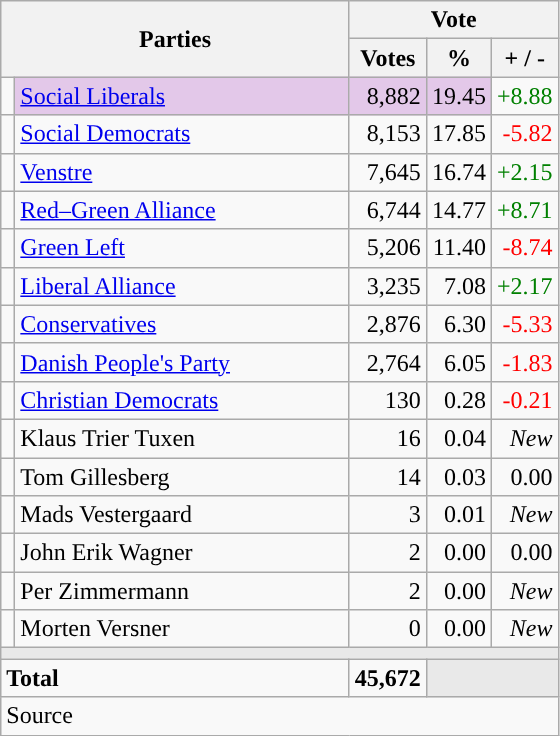<table class="wikitable" style="text-align:right;">
<tr>
<th style="text-align:centre;" rowspan="2" colspan="2" width="225">Parties</th>
<th colspan="3">Vote</th>
</tr>
<tr>
<th width="15">Votes</th>
<th width="15">%</th>
<th width="15">+ / -</th>
</tr>
<tr>
<td width="2" style="color:inherit;background:"></td>
<td bgcolor=#e3c8e9  align="left"><a href='#'>Social Liberals</a></td>
<td bgcolor=#e3c8e9>8,882</td>
<td bgcolor=#e3c8e9>19.45</td>
<td style=color:green;>+8.88</td>
</tr>
<tr>
<td width="2" style="color:inherit;background:"></td>
<td align="left"><a href='#'>Social Democrats</a></td>
<td>8,153</td>
<td>17.85</td>
<td style=color:red;>-5.82</td>
</tr>
<tr>
<td width="2" style="color:inherit;background:"></td>
<td align="left"><a href='#'>Venstre</a></td>
<td>7,645</td>
<td>16.74</td>
<td style=color:green;>+2.15</td>
</tr>
<tr>
<td width="2" style="color:inherit;background:"></td>
<td align="left"><a href='#'>Red–Green Alliance</a></td>
<td>6,744</td>
<td>14.77</td>
<td style=color:green;>+8.71</td>
</tr>
<tr>
<td width="2" style="color:inherit;background:"></td>
<td align="left"><a href='#'>Green Left</a></td>
<td>5,206</td>
<td>11.40</td>
<td style=color:red;>-8.74</td>
</tr>
<tr>
<td width="2" style="color:inherit;background:"></td>
<td align="left"><a href='#'>Liberal Alliance</a></td>
<td>3,235</td>
<td>7.08</td>
<td style=color:green;>+2.17</td>
</tr>
<tr>
<td width="2" style="color:inherit;background:"></td>
<td align="left"><a href='#'>Conservatives</a></td>
<td>2,876</td>
<td>6.30</td>
<td style=color:red;>-5.33</td>
</tr>
<tr>
<td width="2" style="color:inherit;background:"></td>
<td align="left"><a href='#'>Danish People's Party</a></td>
<td>2,764</td>
<td>6.05</td>
<td style=color:red;>-1.83</td>
</tr>
<tr>
<td width="2" style="color:inherit;background:"></td>
<td align="left"><a href='#'>Christian Democrats</a></td>
<td>130</td>
<td>0.28</td>
<td style=color:red;>-0.21</td>
</tr>
<tr>
<td width="2" style="color:inherit;background:"></td>
<td align="left">Klaus Trier Tuxen</td>
<td>16</td>
<td>0.04</td>
<td><em>New</em></td>
</tr>
<tr>
<td width="2" style="color:inherit;background:"></td>
<td align="left">Tom Gillesberg</td>
<td>14</td>
<td>0.03</td>
<td>0.00</td>
</tr>
<tr>
<td width="2" style="color:inherit;background:"></td>
<td align="left">Mads Vestergaard</td>
<td>3</td>
<td>0.01</td>
<td><em>New</em></td>
</tr>
<tr>
<td width="2" style="color:inherit;background:"></td>
<td align="left">John Erik Wagner</td>
<td>2</td>
<td>0.00</td>
<td>0.00</td>
</tr>
<tr>
<td width="2" style="color:inherit;background:"></td>
<td align="left">Per Zimmermann</td>
<td>2</td>
<td>0.00</td>
<td><em>New</em></td>
</tr>
<tr>
<td width="2" style="color:inherit;background:"></td>
<td align="left">Morten Versner</td>
<td>0</td>
<td>0.00</td>
<td><em>New</em></td>
</tr>
<tr>
<td colspan="7" bgcolor="#E9E9E9"></td>
</tr>
<tr>
<td align="left" colspan="2"><strong>Total</strong></td>
<td><strong>45,672</strong></td>
<td bgcolor="#E9E9E9" colspan="2"></td>
</tr>
<tr>
<td align="left" colspan="6">Source</td>
</tr>
</table>
